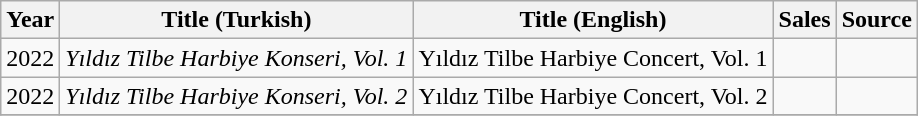<table class="wikitable sortable">
<tr>
<th class="unsortable">Year</th>
<th>Title (Turkish)</th>
<th>Title (English)</th>
<th>Sales</th>
<th class="unsortable">Source</th>
</tr>
<tr>
<td>2022</td>
<td><em>Yıldız Tilbe Harbiye Konseri, Vol. 1</em></td>
<td>Yıldız Tilbe Harbiye Concert, Vol. 1</td>
<td></td>
<td></td>
</tr>
<tr>
<td>2022</td>
<td><em>Yıldız Tilbe Harbiye Konseri, Vol. 2</em></td>
<td>Yıldız Tilbe Harbiye Concert, Vol. 2</td>
<td></td>
<td></td>
</tr>
<tr>
</tr>
</table>
